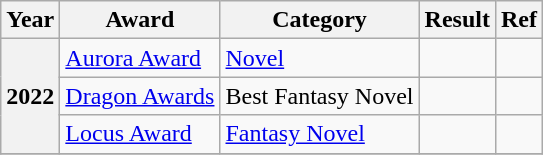<table class="wikitable sortable">
<tr>
<th>Year</th>
<th>Award</th>
<th>Category</th>
<th>Result</th>
<th>Ref</th>
</tr>
<tr>
<th rowspan="3">2022</th>
<td><a href='#'>Aurora Award</a></td>
<td><a href='#'>Novel</a></td>
<td></td>
<td></td>
</tr>
<tr>
<td><a href='#'>Dragon Awards</a></td>
<td>Best Fantasy Novel</td>
<td></td>
<td></td>
</tr>
<tr>
<td><a href='#'>Locus Award</a></td>
<td><a href='#'>Fantasy Novel</a></td>
<td></td>
<td></td>
</tr>
<tr>
</tr>
</table>
